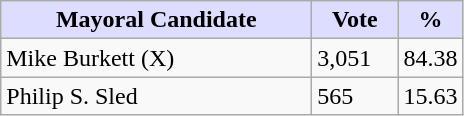<table class="wikitable">
<tr>
<th style="background:#ddf; width:200px;">Mayoral Candidate</th>
<th style="background:#ddf; width:50px;">Vote</th>
<th style="background:#ddf; width:30px;">%</th>
</tr>
<tr>
<td>Mike Burkett (X)</td>
<td>3,051</td>
<td>84.38</td>
</tr>
<tr>
<td>Philip S. Sled</td>
<td>565</td>
<td>15.63</td>
</tr>
</table>
